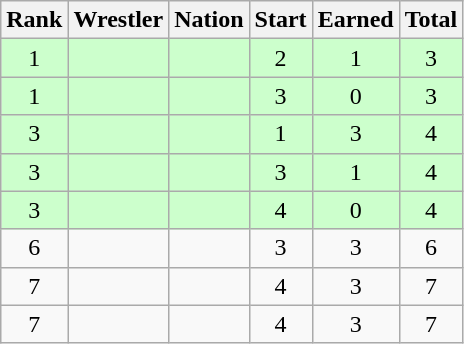<table class="wikitable sortable" style="text-align:center;">
<tr>
<th>Rank</th>
<th>Wrestler</th>
<th>Nation</th>
<th>Start</th>
<th>Earned</th>
<th>Total</th>
</tr>
<tr style="background:#cfc;">
<td>1</td>
<td align=left></td>
<td align=left></td>
<td>2</td>
<td>1</td>
<td>3</td>
</tr>
<tr style="background:#cfc;">
<td>1</td>
<td align=left></td>
<td align=left></td>
<td>3</td>
<td>0</td>
<td>3</td>
</tr>
<tr style="background:#cfc;">
<td>3</td>
<td align=left></td>
<td align=left></td>
<td>1</td>
<td>3</td>
<td>4</td>
</tr>
<tr style="background:#cfc;">
<td>3</td>
<td align=left></td>
<td align=left></td>
<td>3</td>
<td>1</td>
<td>4</td>
</tr>
<tr style="background:#cfc;">
<td>3</td>
<td align=left></td>
<td align=left></td>
<td>4</td>
<td>0</td>
<td>4</td>
</tr>
<tr>
<td>6</td>
<td align=left></td>
<td align=left></td>
<td>3</td>
<td>3</td>
<td>6</td>
</tr>
<tr>
<td>7</td>
<td align=left></td>
<td align=left></td>
<td>4</td>
<td>3</td>
<td>7</td>
</tr>
<tr>
<td>7</td>
<td align=left></td>
<td align=left></td>
<td>4</td>
<td>3</td>
<td>7</td>
</tr>
</table>
